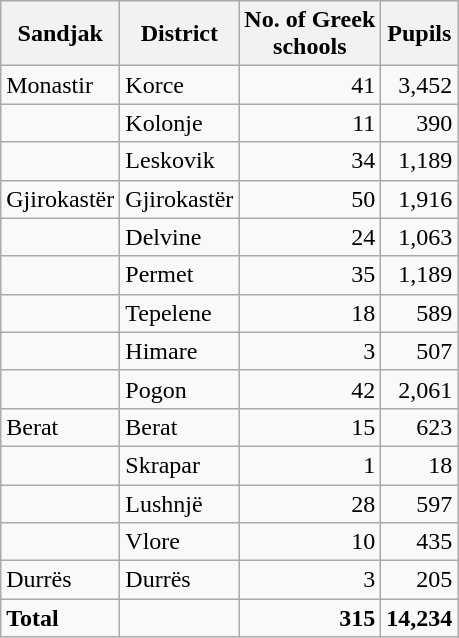<table class="wikitable sortable">
<tr>
<th>Sandjak</th>
<th>District</th>
<th>No. of Greek <br>schools</th>
<th>Pupils</th>
</tr>
<tr>
<td>Monastir</td>
<td>Korce</td>
<td align="right">41</td>
<td align="right">3,452</td>
</tr>
<tr>
<td></td>
<td>Kolonje</td>
<td align="right">11</td>
<td align="right">390</td>
</tr>
<tr>
<td></td>
<td>Leskovik</td>
<td align="right">34</td>
<td align="right">1,189</td>
</tr>
<tr>
<td>Gjirokastër</td>
<td>Gjirokastër</td>
<td align="right">50</td>
<td align="right">1,916</td>
</tr>
<tr>
<td></td>
<td>Delvine</td>
<td align="right">24</td>
<td align="right">1,063</td>
</tr>
<tr>
<td></td>
<td>Permet</td>
<td align="right">35</td>
<td align="right">1,189</td>
</tr>
<tr>
<td></td>
<td>Tepelene</td>
<td align="right">18</td>
<td align="right">589</td>
</tr>
<tr>
<td></td>
<td>Himare</td>
<td align="right">3</td>
<td align="right">507</td>
</tr>
<tr>
<td></td>
<td>Pogon</td>
<td align="right">42</td>
<td align="right">2,061</td>
</tr>
<tr>
<td>Berat</td>
<td>Berat</td>
<td align="right">15</td>
<td align="right">623</td>
</tr>
<tr>
<td></td>
<td>Skrapar</td>
<td align="right">1</td>
<td align="right">18</td>
</tr>
<tr>
<td></td>
<td>Lushnjë</td>
<td align="right">28</td>
<td align="right">597</td>
</tr>
<tr>
<td></td>
<td>Vlore</td>
<td align="right">10</td>
<td align="right">435</td>
</tr>
<tr>
<td>Durrës</td>
<td>Durrës</td>
<td align="right">3</td>
<td align="right">205</td>
</tr>
<tr>
<td><strong>Total</strong></td>
<td></td>
<td align="right"><strong>315</strong></td>
<td align="right"><strong>14,234</strong></td>
</tr>
</table>
